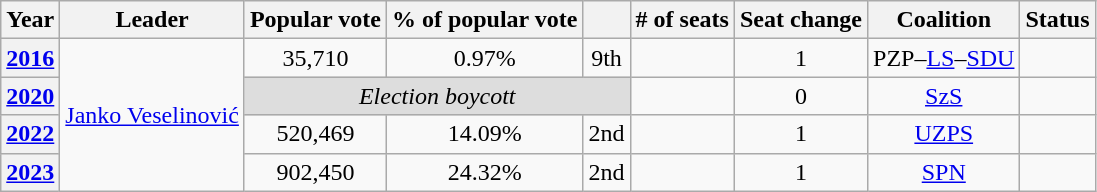<table class="wikitable" style="text-align:center">
<tr>
<th>Year</th>
<th>Leader</th>
<th>Popular vote</th>
<th>% of popular vote</th>
<th></th>
<th># of seats</th>
<th>Seat change</th>
<th>Coalition</th>
<th>Status</th>
</tr>
<tr>
<th><a href='#'>2016</a></th>
<td rowspan="4"><a href='#'>Janko Veselinović</a></td>
<td>35,710</td>
<td>0.97%</td>
<td> 9th</td>
<td></td>
<td> 1</td>
<td>PZP–<a href='#'>LS</a>–<a href='#'>SDU</a></td>
<td></td>
</tr>
<tr>
<th><a href='#'>2020</a></th>
<td colspan="3" style="background:#ddd"><em>Election boycott</em></td>
<td></td>
<td> 0</td>
<td><a href='#'>SzS</a></td>
<td></td>
</tr>
<tr>
<th><a href='#'>2022</a></th>
<td>520,469</td>
<td>14.09%</td>
<td> 2nd</td>
<td></td>
<td> 1</td>
<td><a href='#'>UZPS</a></td>
<td></td>
</tr>
<tr>
<th><a href='#'>2023</a></th>
<td>902,450</td>
<td>24.32%</td>
<td> 2nd</td>
<td></td>
<td> 1</td>
<td><a href='#'>SPN</a></td>
<td></td>
</tr>
</table>
